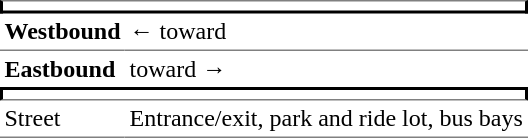<table table border=0 cellspacing=0 cellpadding=3>
<tr>
<td style="border-top:solid 1px gray;border-right:solid 2px black;border-left:solid 2px black;border-bottom:solid 2px black;text-align:center" colspan=2></td>
</tr>
<tr>
<td style="border-bottom:solid 1px gray"><strong>Westbound</strong></td>
<td style="border-bottom:solid 1px gray">←  toward  </td>
</tr>
<tr>
<td><strong>Eastbound</strong></td>
<td>  toward   →</td>
</tr>
<tr>
<td style="border-right:solid 2px black;border-left:solid 2px black;border-top:solid 2px black;border-bottom:solid 1px gray;text-align:center" colspan=2></td>
</tr>
<tr>
<td style="border-bottom:solid 1px gray" valign=top>Street</td>
<td style="border-bottom:solid 1px gray" valign=top>Entrance/exit, park and ride lot, bus bays</td>
</tr>
</table>
